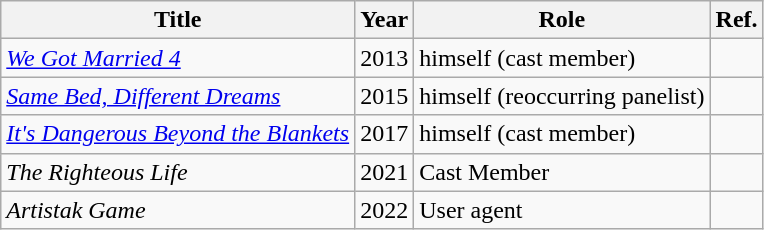<table class="wikitable plainrowheaders">
<tr>
<th>Title</th>
<th>Year</th>
<th>Role</th>
<th>Ref.</th>
</tr>
<tr>
<td><em><a href='#'>We Got Married 4</a></em></td>
<td>2013</td>
<td>himself (cast member)</td>
<td></td>
</tr>
<tr>
<td><em><a href='#'>Same Bed, Different Dreams</a></em></td>
<td>2015</td>
<td>himself (reoccurring panelist)</td>
<td></td>
</tr>
<tr>
<td><em> <a href='#'>It's Dangerous Beyond the Blankets</a></em></td>
<td>2017</td>
<td>himself (cast member)</td>
<td></td>
</tr>
<tr>
<td><em>The Righteous Life</em></td>
<td>2021</td>
<td>Cast Member</td>
<td></td>
</tr>
<tr>
<td><em>Artistak Game</em></td>
<td>2022</td>
<td>User agent</td>
<td></td>
</tr>
</table>
